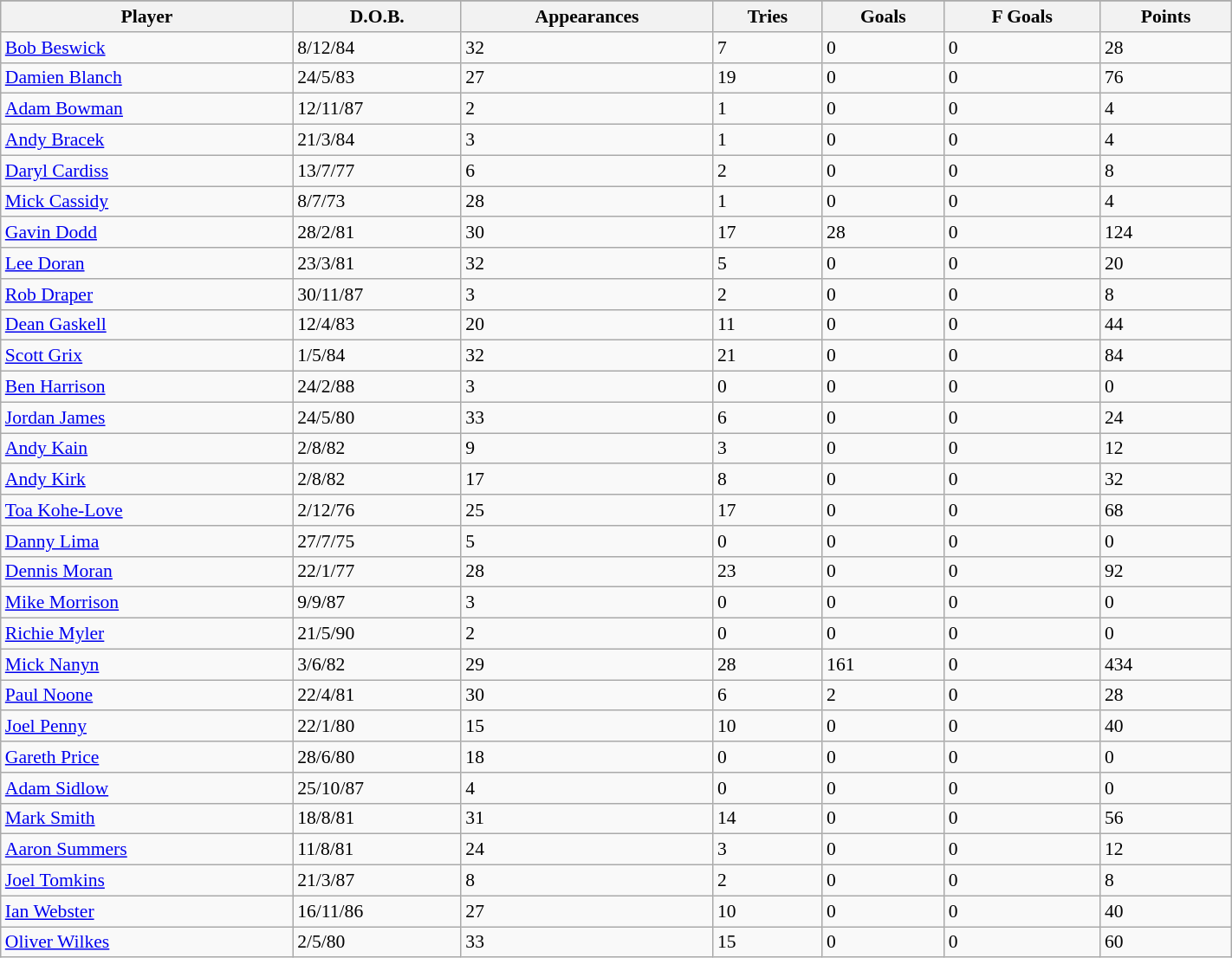<table class="wikitable sortable" width="75%" style="font-size:90%">
<tr bgcolor="#efefef">
</tr>
<tr bgcolor="#efefef">
</tr>
<tr>
<th>Player</th>
<th>D.O.B.</th>
<th>Appearances</th>
<th>Tries</th>
<th>Goals</th>
<th>F Goals</th>
<th>Points</th>
</tr>
<tr>
<td><a href='#'>Bob Beswick</a></td>
<td>8/12/84</td>
<td>32</td>
<td>7</td>
<td>0</td>
<td>0</td>
<td>28</td>
</tr>
<tr>
<td><a href='#'>Damien Blanch</a></td>
<td>24/5/83</td>
<td>27</td>
<td>19</td>
<td>0</td>
<td>0</td>
<td>76</td>
</tr>
<tr>
<td><a href='#'>Adam Bowman</a></td>
<td>12/11/87</td>
<td>2</td>
<td>1</td>
<td>0</td>
<td>0</td>
<td>4</td>
</tr>
<tr>
<td><a href='#'>Andy Bracek</a></td>
<td>21/3/84</td>
<td>3</td>
<td>1</td>
<td>0</td>
<td>0</td>
<td>4</td>
</tr>
<tr>
<td><a href='#'>Daryl Cardiss</a></td>
<td>13/7/77</td>
<td>6</td>
<td>2</td>
<td>0</td>
<td>0</td>
<td>8</td>
</tr>
<tr>
<td><a href='#'>Mick Cassidy</a></td>
<td>8/7/73</td>
<td>28</td>
<td>1</td>
<td>0</td>
<td>0</td>
<td>4</td>
</tr>
<tr>
<td><a href='#'>Gavin Dodd</a></td>
<td>28/2/81</td>
<td>30</td>
<td>17</td>
<td>28</td>
<td>0</td>
<td>124</td>
</tr>
<tr>
<td><a href='#'>Lee Doran</a></td>
<td>23/3/81</td>
<td>32</td>
<td>5</td>
<td>0</td>
<td>0</td>
<td>20</td>
</tr>
<tr>
<td><a href='#'>Rob Draper</a></td>
<td>30/11/87</td>
<td>3</td>
<td>2</td>
<td>0</td>
<td>0</td>
<td>8</td>
</tr>
<tr>
<td><a href='#'>Dean Gaskell</a></td>
<td>12/4/83</td>
<td>20</td>
<td>11</td>
<td>0</td>
<td>0</td>
<td>44</td>
</tr>
<tr>
<td><a href='#'>Scott Grix</a></td>
<td>1/5/84</td>
<td>32</td>
<td>21</td>
<td>0</td>
<td>0</td>
<td>84</td>
</tr>
<tr>
<td><a href='#'>Ben Harrison</a></td>
<td>24/2/88</td>
<td>3</td>
<td>0</td>
<td>0</td>
<td>0</td>
<td>0</td>
</tr>
<tr>
<td><a href='#'>Jordan James</a></td>
<td>24/5/80</td>
<td>33</td>
<td>6</td>
<td>0</td>
<td>0</td>
<td>24</td>
</tr>
<tr>
<td><a href='#'>Andy Kain</a></td>
<td>2/8/82</td>
<td>9</td>
<td>3</td>
<td>0</td>
<td>0</td>
<td>12</td>
</tr>
<tr>
<td><a href='#'>Andy Kirk</a></td>
<td>2/8/82</td>
<td>17</td>
<td>8</td>
<td>0</td>
<td>0</td>
<td>32</td>
</tr>
<tr>
<td><a href='#'>Toa Kohe-Love</a></td>
<td>2/12/76</td>
<td>25</td>
<td>17</td>
<td>0</td>
<td>0</td>
<td>68</td>
</tr>
<tr>
<td><a href='#'>Danny Lima</a></td>
<td>27/7/75</td>
<td>5</td>
<td>0</td>
<td>0</td>
<td>0</td>
<td>0</td>
</tr>
<tr>
<td><a href='#'>Dennis Moran</a></td>
<td>22/1/77</td>
<td>28</td>
<td>23</td>
<td>0</td>
<td>0</td>
<td>92</td>
</tr>
<tr>
<td><a href='#'>Mike Morrison</a></td>
<td>9/9/87</td>
<td>3</td>
<td>0</td>
<td>0</td>
<td>0</td>
<td>0</td>
</tr>
<tr>
<td><a href='#'>Richie Myler</a></td>
<td>21/5/90</td>
<td>2</td>
<td>0</td>
<td>0</td>
<td>0</td>
<td>0</td>
</tr>
<tr>
<td><a href='#'>Mick Nanyn</a></td>
<td>3/6/82</td>
<td>29</td>
<td>28</td>
<td>161</td>
<td>0</td>
<td>434</td>
</tr>
<tr>
<td><a href='#'>Paul Noone</a></td>
<td>22/4/81</td>
<td>30</td>
<td>6</td>
<td>2</td>
<td>0</td>
<td>28</td>
</tr>
<tr>
<td><a href='#'>Joel Penny</a></td>
<td>22/1/80</td>
<td>15</td>
<td>10</td>
<td>0</td>
<td>0</td>
<td>40</td>
</tr>
<tr>
<td><a href='#'>Gareth Price</a></td>
<td>28/6/80</td>
<td>18</td>
<td>0</td>
<td>0</td>
<td>0</td>
<td>0</td>
</tr>
<tr>
<td><a href='#'>Adam Sidlow</a></td>
<td>25/10/87</td>
<td>4</td>
<td>0</td>
<td>0</td>
<td>0</td>
<td>0</td>
</tr>
<tr>
<td><a href='#'>Mark Smith</a></td>
<td>18/8/81</td>
<td>31</td>
<td>14</td>
<td>0</td>
<td>0</td>
<td>56</td>
</tr>
<tr>
<td><a href='#'>Aaron Summers</a></td>
<td>11/8/81</td>
<td>24</td>
<td>3</td>
<td>0</td>
<td>0</td>
<td>12</td>
</tr>
<tr>
<td><a href='#'>Joel Tomkins</a></td>
<td>21/3/87</td>
<td>8</td>
<td>2</td>
<td>0</td>
<td>0</td>
<td>8</td>
</tr>
<tr>
<td><a href='#'>Ian Webster</a></td>
<td>16/11/86</td>
<td>27</td>
<td>10</td>
<td>0</td>
<td>0</td>
<td>40</td>
</tr>
<tr>
<td><a href='#'>Oliver Wilkes</a></td>
<td>2/5/80</td>
<td>33</td>
<td>15</td>
<td>0</td>
<td>0</td>
<td>60</td>
</tr>
</table>
